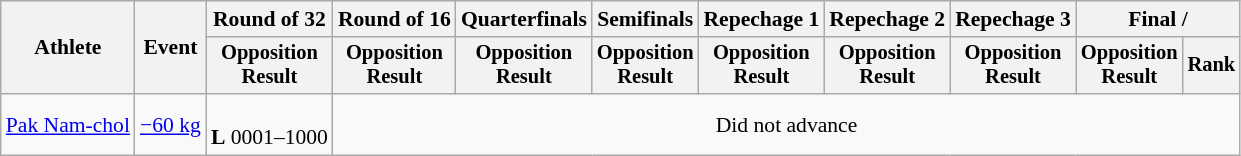<table class="wikitable" style="font-size:90%">
<tr>
<th rowspan="2">Athlete</th>
<th rowspan="2">Event</th>
<th>Round of 32</th>
<th>Round of 16</th>
<th>Quarterfinals</th>
<th>Semifinals</th>
<th>Repechage 1</th>
<th>Repechage 2</th>
<th>Repechage 3</th>
<th colspan=2>Final / </th>
</tr>
<tr style="font-size:95%">
<th>Opposition<br>Result</th>
<th>Opposition<br>Result</th>
<th>Opposition<br>Result</th>
<th>Opposition<br>Result</th>
<th>Opposition<br>Result</th>
<th>Opposition<br>Result</th>
<th>Opposition<br>Result</th>
<th>Opposition<br>Result</th>
<th>Rank</th>
</tr>
<tr align=center>
<td align=left><a href='#'>Pak Nam-chol</a></td>
<td align=left><a href='#'>−60 kg</a></td>
<td><br><strong>L</strong> 0001–1000</td>
<td colspan=8>Did not advance</td>
</tr>
</table>
